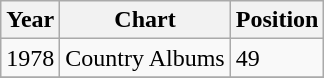<table class="wikitable">
<tr>
<th align="left">Year</th>
<th align="left">Chart</th>
<th align="left">Position</th>
</tr>
<tr>
<td align="left">1978</td>
<td align="left">Country Albums</td>
<td align="left">49</td>
</tr>
<tr>
</tr>
</table>
